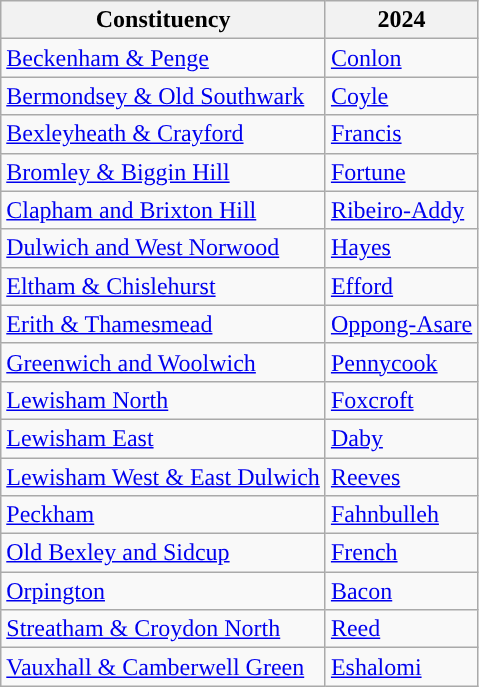<table class="wikitable">
<tr>
<th>Constituency</th>
<th>2024</th>
</tr>
<tr>
<td><a href='#'>Beckenham & Penge</a></td>
<td><a href='#'>Conlon</a></td>
</tr>
<tr>
<td><a href='#'>Bermondsey & Old Southwark</a></td>
<td><a href='#'>Coyle</a></td>
</tr>
<tr>
<td><a href='#'>Bexleyheath & Crayford</a></td>
<td><a href='#'>Francis</a></td>
</tr>
<tr>
<td><a href='#'>Bromley & Biggin Hill</a></td>
<td><a href='#'>Fortune</a></td>
</tr>
<tr>
<td><a href='#'>Clapham and Brixton Hill</a></td>
<td><a href='#'>Ribeiro-Addy</a></td>
</tr>
<tr>
<td><a href='#'>Dulwich and West Norwood</a></td>
<td><a href='#'>Hayes</a></td>
</tr>
<tr>
<td><a href='#'>Eltham & Chislehurst</a></td>
<td><a href='#'>Efford</a></td>
</tr>
<tr>
<td><a href='#'>Erith & Thamesmead</a></td>
<td><a href='#'>Oppong-Asare</a></td>
</tr>
<tr>
<td><a href='#'>Greenwich and Woolwich</a></td>
<td><a href='#'>Pennycook</a></td>
</tr>
<tr>
<td><a href='#'>Lewisham North</a></td>
<td><a href='#'>Foxcroft</a></td>
</tr>
<tr>
<td><a href='#'>Lewisham East</a></td>
<td><a href='#'>Daby</a></td>
</tr>
<tr>
<td><a href='#'>Lewisham West & East Dulwich</a></td>
<td><a href='#'>Reeves</a></td>
</tr>
<tr>
<td><a href='#'>Peckham</a></td>
<td><a href='#'>Fahnbulleh</a></td>
</tr>
<tr>
<td><a href='#'>Old Bexley and Sidcup</a></td>
<td><a href='#'>French</a></td>
</tr>
<tr>
<td><a href='#'>Orpington</a></td>
<td><a href='#'>Bacon</a></td>
</tr>
<tr>
<td><a href='#'>Streatham & Croydon North</a></td>
<td><a href='#'>Reed</a></td>
</tr>
<tr>
<td><a href='#'>Vauxhall & Camberwell Green</a></td>
<td><a href='#'>Eshalomi</a></td>
</tr>
</table>
